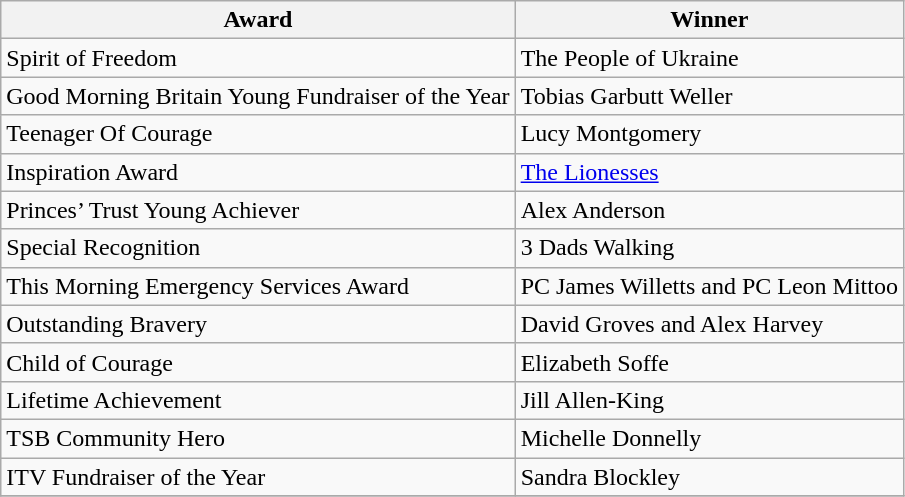<table class="wikitable sortable">
<tr>
<th>Award</th>
<th>Winner</th>
</tr>
<tr>
<td>Spirit of Freedom</td>
<td>The People of Ukraine</td>
</tr>
<tr>
<td>Good Morning Britain Young Fundraiser of the Year</td>
<td>Tobias Garbutt Weller</td>
</tr>
<tr>
<td>Teenager Of Courage</td>
<td>Lucy Montgomery</td>
</tr>
<tr>
<td>Inspiration Award</td>
<td><a href='#'>The Lionesses</a></td>
</tr>
<tr>
<td>Princes’ Trust Young Achiever</td>
<td>Alex Anderson</td>
</tr>
<tr>
<td>Special Recognition</td>
<td>3 Dads Walking</td>
</tr>
<tr>
<td>This Morning Emergency Services Award</td>
<td>PC James Willetts and PC Leon Mittoo</td>
</tr>
<tr>
<td>Outstanding Bravery</td>
<td>David Groves and Alex Harvey</td>
</tr>
<tr>
<td>Child of Courage</td>
<td>Elizabeth Soffe</td>
</tr>
<tr>
<td>Lifetime Achievement</td>
<td>Jill Allen-King</td>
</tr>
<tr>
<td>TSB Community Hero</td>
<td>Michelle Donnelly</td>
</tr>
<tr>
<td>ITV Fundraiser of the Year</td>
<td>Sandra Blockley</td>
</tr>
<tr>
</tr>
</table>
